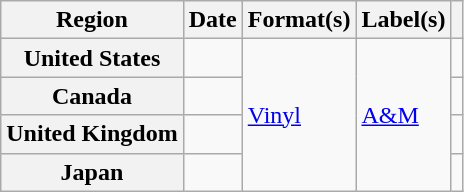<table class="wikitable plainrowheaders" style="text-align:left">
<tr>
<th scope="col">Region</th>
<th scope="col">Date</th>
<th scope="col">Format(s)</th>
<th scope="col">Label(s)</th>
<th scope="col"></th>
</tr>
<tr>
<th scope="row">United States</th>
<td></td>
<td rowspan="4"><a href='#'>Vinyl</a></td>
<td rowspan="4"><a href='#'>A&M</a></td>
<td></td>
</tr>
<tr>
<th scope="row">Canada</th>
<td></td>
<td></td>
</tr>
<tr>
<th scope="row">United Kingdom</th>
<td></td>
<td></td>
</tr>
<tr>
<th scope="row">Japan</th>
<td rowspan="2"></td>
<td></td>
</tr>
</table>
